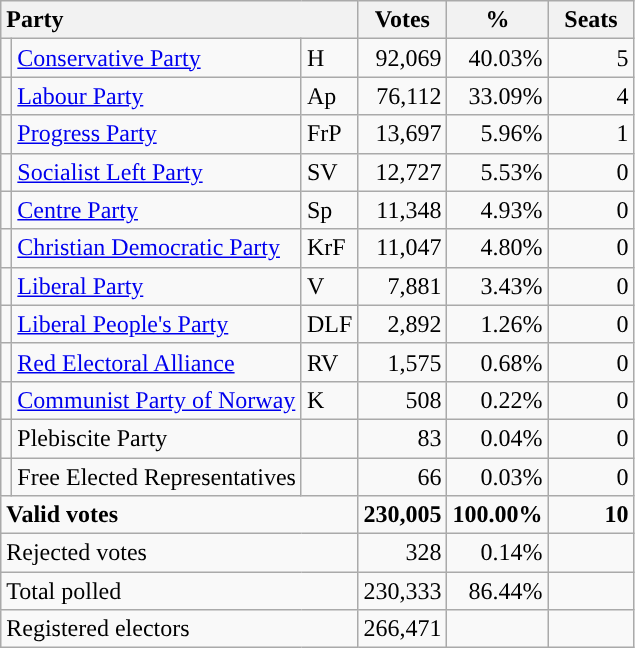<table class="wikitable" border="1" style="text-align:right;">
<tr>
<th style="text-align:left;" colspan=3>Party</th>
<th align=center width="50">Votes</th>
<th align=center width="50">%</th>
<th align=center width="50">Seats</th>
</tr>
<tr>
<td style="color:inherit;background:"></td>
<td align=left><a href='#'>Conservative Party</a></td>
<td align=left>H</td>
<td>92,069</td>
<td>40.03%</td>
<td>5</td>
</tr>
<tr>
<td style="color:inherit;background:"></td>
<td align=left><a href='#'>Labour Party</a></td>
<td align=left>Ap</td>
<td>76,112</td>
<td>33.09%</td>
<td>4</td>
</tr>
<tr>
<td style="color:inherit;background:"></td>
<td align=left><a href='#'>Progress Party</a></td>
<td align=left>FrP</td>
<td>13,697</td>
<td>5.96%</td>
<td>1</td>
</tr>
<tr>
<td style="color:inherit;background:"></td>
<td align=left><a href='#'>Socialist Left Party</a></td>
<td align=left>SV</td>
<td>12,727</td>
<td>5.53%</td>
<td>0</td>
</tr>
<tr>
<td style="color:inherit;background:"></td>
<td align=left><a href='#'>Centre Party</a></td>
<td align=left>Sp</td>
<td>11,348</td>
<td>4.93%</td>
<td>0</td>
</tr>
<tr>
<td style="color:inherit;background:"></td>
<td align=left><a href='#'>Christian Democratic Party</a></td>
<td align=left>KrF</td>
<td>11,047</td>
<td>4.80%</td>
<td>0</td>
</tr>
<tr>
<td style="color:inherit;background:"></td>
<td align=left><a href='#'>Liberal Party</a></td>
<td align=left>V</td>
<td>7,881</td>
<td>3.43%</td>
<td>0</td>
</tr>
<tr>
<td style="color:inherit;background:"></td>
<td align=left><a href='#'>Liberal People's Party</a></td>
<td align=left>DLF</td>
<td>2,892</td>
<td>1.26%</td>
<td>0</td>
</tr>
<tr>
<td style="color:inherit;background:"></td>
<td align=left><a href='#'>Red Electoral Alliance</a></td>
<td align=left>RV</td>
<td>1,575</td>
<td>0.68%</td>
<td>0</td>
</tr>
<tr>
<td style="color:inherit;background:"></td>
<td align=left><a href='#'>Communist Party of Norway</a></td>
<td align=left>K</td>
<td>508</td>
<td>0.22%</td>
<td>0</td>
</tr>
<tr>
<td></td>
<td align=left>Plebiscite Party</td>
<td align=left></td>
<td>83</td>
<td>0.04%</td>
<td>0</td>
</tr>
<tr>
<td></td>
<td align=left>Free Elected Representatives</td>
<td align=left></td>
<td>66</td>
<td>0.03%</td>
<td>0</td>
</tr>
<tr style="font-weight:bold">
<td align=left colspan=3>Valid votes</td>
<td>230,005</td>
<td>100.00%</td>
<td>10</td>
</tr>
<tr>
<td align=left colspan=3>Rejected votes</td>
<td>328</td>
<td>0.14%</td>
<td></td>
</tr>
<tr>
<td align=left colspan=3>Total polled</td>
<td>230,333</td>
<td>86.44%</td>
<td></td>
</tr>
<tr>
<td align=left colspan=3>Registered electors</td>
<td>266,471</td>
<td></td>
<td></td>
</tr>
</table>
